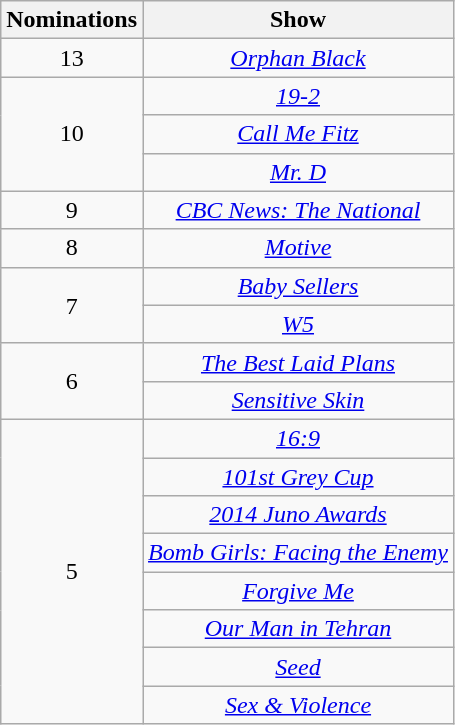<table class="wikitable" rowspan="2" style="text-align:center;">
<tr>
<th scope="col">Nominations</th>
<th scope="col">Show</th>
</tr>
<tr>
<td>13</td>
<td><em><a href='#'>Orphan Black</a></em></td>
</tr>
<tr>
<td rowspan=3 style="text-align:center;">10</td>
<td><em><a href='#'>19-2</a></em></td>
</tr>
<tr>
<td><em><a href='#'>Call Me Fitz</a></em></td>
</tr>
<tr>
<td><em><a href='#'>Mr. D</a></em></td>
</tr>
<tr>
<td>9</td>
<td><em><a href='#'>CBC News: The National</a></em></td>
</tr>
<tr>
<td>8</td>
<td><em><a href='#'>Motive</a></em></td>
</tr>
<tr>
<td rowspan=2 style="text-align:center;">7</td>
<td><em><a href='#'>Baby Sellers</a></em></td>
</tr>
<tr>
<td><em><a href='#'>W5</a></em></td>
</tr>
<tr>
<td rowspan=2 style="text-align:center;">6</td>
<td><em><a href='#'>The Best Laid Plans</a></em></td>
</tr>
<tr>
<td><em><a href='#'>Sensitive Skin</a></em></td>
</tr>
<tr>
<td rowspan=8 style="text-align:center;">5</td>
<td><em><a href='#'>16:9</a></em></td>
</tr>
<tr>
<td><em><a href='#'>101st Grey Cup</a></em></td>
</tr>
<tr>
<td><em><a href='#'>2014 Juno Awards</a></em></td>
</tr>
<tr>
<td><em><a href='#'>Bomb Girls: Facing the Enemy</a></em></td>
</tr>
<tr>
<td><em><a href='#'>Forgive Me</a></em></td>
</tr>
<tr>
<td><em><a href='#'>Our Man in Tehran</a></em></td>
</tr>
<tr>
<td><em><a href='#'>Seed</a></em></td>
</tr>
<tr>
<td><em><a href='#'>Sex & Violence</a></em></td>
</tr>
</table>
